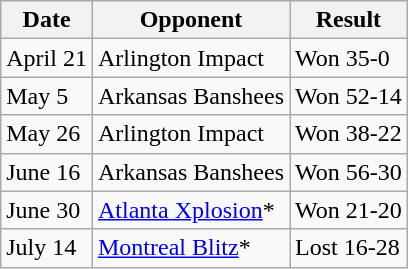<table class="wikitable">
<tr>
<th>Date</th>
<th>Opponent</th>
<th>Result</th>
</tr>
<tr>
<td>April 21</td>
<td>Arlington Impact</td>
<td>Won 35-0</td>
</tr>
<tr>
<td>May 5</td>
<td>Arkansas Banshees</td>
<td>Won 52-14</td>
</tr>
<tr>
<td>May 26</td>
<td>Arlington Impact</td>
<td>Won 38-22</td>
</tr>
<tr>
<td>June 16</td>
<td>Arkansas Banshees</td>
<td>Won 56-30</td>
</tr>
<tr>
<td>June 30</td>
<td><a href='#'>Atlanta Xplosion</a>*</td>
<td>Won 21-20</td>
</tr>
<tr>
<td>July 14</td>
<td><a href='#'>Montreal Blitz</a>*</td>
<td>Lost 16-28</td>
</tr>
</table>
